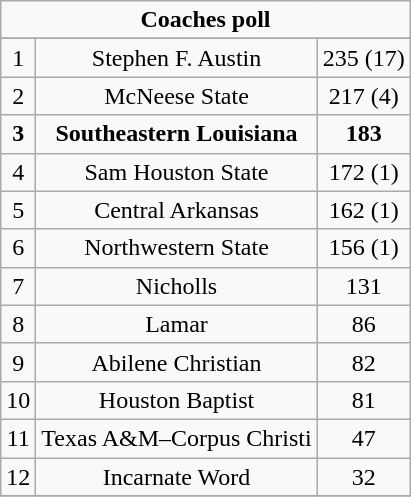<table class="wikitable">
<tr align="center">
<td align="center" Colspan="3"><strong>Coaches poll</strong></td>
</tr>
<tr align="center">
</tr>
<tr align="center">
<td>1</td>
<td>Stephen F. Austin</td>
<td>235 (17)</td>
</tr>
<tr align="center">
<td>2</td>
<td>McNeese State</td>
<td>217 (4)</td>
</tr>
<tr align="center">
<td><strong>3</strong></td>
<td><strong>Southeastern Louisiana</strong></td>
<td><strong>183</strong></td>
</tr>
<tr align="center">
<td>4</td>
<td>Sam Houston State</td>
<td>172 (1)</td>
</tr>
<tr align="center">
<td>5</td>
<td>Central Arkansas</td>
<td>162 (1)</td>
</tr>
<tr align="center">
<td>6</td>
<td>Northwestern State</td>
<td>156 (1)</td>
</tr>
<tr align="center">
<td>7</td>
<td>Nicholls</td>
<td>131</td>
</tr>
<tr align="center">
<td>8</td>
<td>Lamar</td>
<td>86</td>
</tr>
<tr align="center">
<td>9</td>
<td>Abilene Christian</td>
<td>82</td>
</tr>
<tr align="center">
<td>10</td>
<td>Houston Baptist</td>
<td>81</td>
</tr>
<tr align="center">
<td>11</td>
<td>Texas A&M–Corpus Christi</td>
<td>47</td>
</tr>
<tr align="center">
<td>12</td>
<td>Incarnate Word</td>
<td>32</td>
</tr>
<tr align="center">
</tr>
</table>
